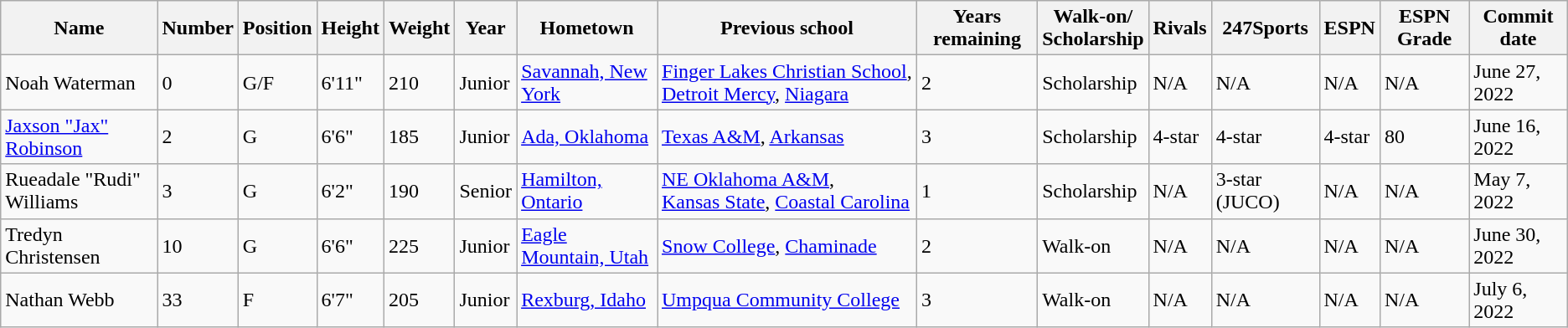<table class="wikitable">
<tr>
<th>Name</th>
<th>Number</th>
<th>Position</th>
<th>Height</th>
<th>Weight</th>
<th>Year</th>
<th>Hometown</th>
<th>Previous school</th>
<th>Years remaining</th>
<th>Walk-on/<br>Scholarship</th>
<th>Rivals</th>
<th>247Sports</th>
<th>ESPN</th>
<th>ESPN Grade</th>
<th>Commit date</th>
</tr>
<tr>
<td>Noah Waterman</td>
<td>0</td>
<td>G/F</td>
<td>6'11"</td>
<td>210</td>
<td>Junior</td>
<td><a href='#'>Savannah, New York</a></td>
<td><a href='#'>Finger Lakes Christian School</a>, <a href='#'>Detroit Mercy</a>, <a href='#'>Niagara</a></td>
<td>2</td>
<td>Scholarship</td>
<td>N/A</td>
<td>N/A</td>
<td>N/A</td>
<td>N/A</td>
<td>June 27, 2022</td>
</tr>
<tr>
<td><a href='#'>Jaxson "Jax" Robinson</a></td>
<td>2</td>
<td>G</td>
<td>6'6"</td>
<td>185</td>
<td>Junior</td>
<td><a href='#'>Ada, Oklahoma</a></td>
<td><a href='#'>Texas A&M</a>, <a href='#'>Arkansas</a></td>
<td>3</td>
<td>Scholarship</td>
<td>4-star</td>
<td>4-star</td>
<td>4-star</td>
<td>80</td>
<td>June 16, 2022</td>
</tr>
<tr>
<td>Rueadale "Rudi" Williams</td>
<td>3</td>
<td>G</td>
<td>6'2"</td>
<td>190</td>
<td>Senior</td>
<td><a href='#'>Hamilton, Ontario</a></td>
<td><a href='#'>NE Oklahoma A&M</a>,<br><a href='#'>Kansas State</a>, <a href='#'>Coastal Carolina</a></td>
<td>1</td>
<td>Scholarship</td>
<td>N/A</td>
<td>3-star (JUCO)</td>
<td>N/A</td>
<td>N/A</td>
<td>May 7, 2022</td>
</tr>
<tr>
<td>Tredyn Christensen</td>
<td>10</td>
<td>G</td>
<td>6'6"</td>
<td>225</td>
<td>Junior</td>
<td><a href='#'>Eagle Mountain, Utah</a></td>
<td><a href='#'>Snow College</a>, <a href='#'>Chaminade</a></td>
<td>2</td>
<td>Walk-on</td>
<td>N/A</td>
<td>N/A</td>
<td>N/A</td>
<td>N/A</td>
<td>June 30, 2022</td>
</tr>
<tr>
<td>Nathan Webb</td>
<td>33</td>
<td>F</td>
<td>6'7"</td>
<td>205</td>
<td>Junior</td>
<td><a href='#'>Rexburg, Idaho</a></td>
<td><a href='#'>Umpqua Community College</a></td>
<td>3</td>
<td>Walk-on</td>
<td>N/A</td>
<td>N/A</td>
<td>N/A</td>
<td>N/A</td>
<td>July 6, 2022</td>
</tr>
</table>
